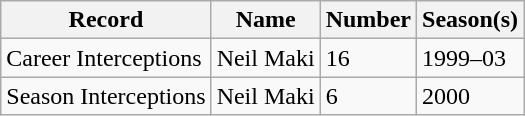<table class="wikitable">
<tr>
<th>Record</th>
<th>Name</th>
<th>Number</th>
<th>Season(s)</th>
</tr>
<tr>
<td>Career Interceptions</td>
<td>Neil Maki</td>
<td>16</td>
<td>1999–03</td>
</tr>
<tr>
<td>Season Interceptions</td>
<td>Neil Maki</td>
<td>6</td>
<td>2000</td>
</tr>
</table>
